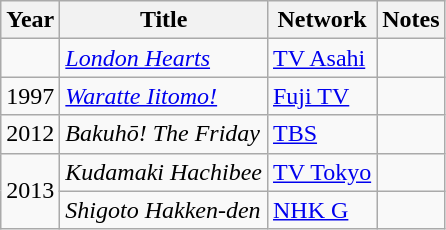<table class="wikitable">
<tr>
<th>Year</th>
<th>Title</th>
<th>Network</th>
<th>Notes</th>
</tr>
<tr>
<td></td>
<td><em><a href='#'>London Hearts</a></em></td>
<td><a href='#'>TV Asahi</a></td>
<td></td>
</tr>
<tr>
<td>1997</td>
<td><em><a href='#'>Waratte Iitomo!</a></em></td>
<td><a href='#'>Fuji TV</a></td>
<td></td>
</tr>
<tr>
<td>2012</td>
<td><em>Bakuhō! The Friday</em></td>
<td><a href='#'>TBS</a></td>
<td></td>
</tr>
<tr>
<td rowspan="2">2013</td>
<td><em>Kudamaki Hachibee</em></td>
<td><a href='#'>TV Tokyo</a></td>
<td></td>
</tr>
<tr>
<td><em>Shigoto Hakken-den</em></td>
<td><a href='#'>NHK G</a></td>
<td></td>
</tr>
</table>
